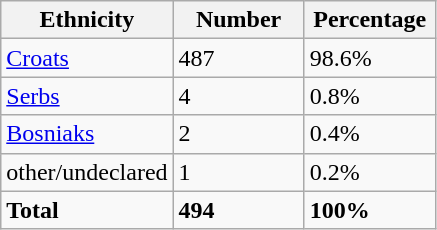<table class="wikitable">
<tr>
<th width="100px">Ethnicity</th>
<th width="80px">Number</th>
<th width="80px">Percentage</th>
</tr>
<tr>
<td><a href='#'>Croats</a></td>
<td>487</td>
<td>98.6%</td>
</tr>
<tr>
<td><a href='#'>Serbs</a></td>
<td>4</td>
<td>0.8%</td>
</tr>
<tr>
<td><a href='#'>Bosniaks</a></td>
<td>2</td>
<td>0.4%</td>
</tr>
<tr>
<td>other/undeclared</td>
<td>1</td>
<td>0.2%</td>
</tr>
<tr>
<td><strong>Total</strong></td>
<td><strong>494</strong></td>
<td><strong>100%</strong></td>
</tr>
</table>
